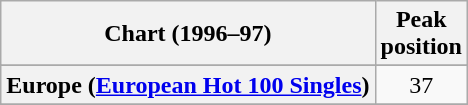<table class="wikitable sortable plainrowheaders" style="text-align:center">
<tr>
<th scope="col">Chart (1996–97)</th>
<th scope="col">Peak<br>position</th>
</tr>
<tr>
</tr>
<tr>
<th scope="row">Europe (<a href='#'>European Hot 100 Singles</a>)</th>
<td>37</td>
</tr>
<tr>
</tr>
</table>
